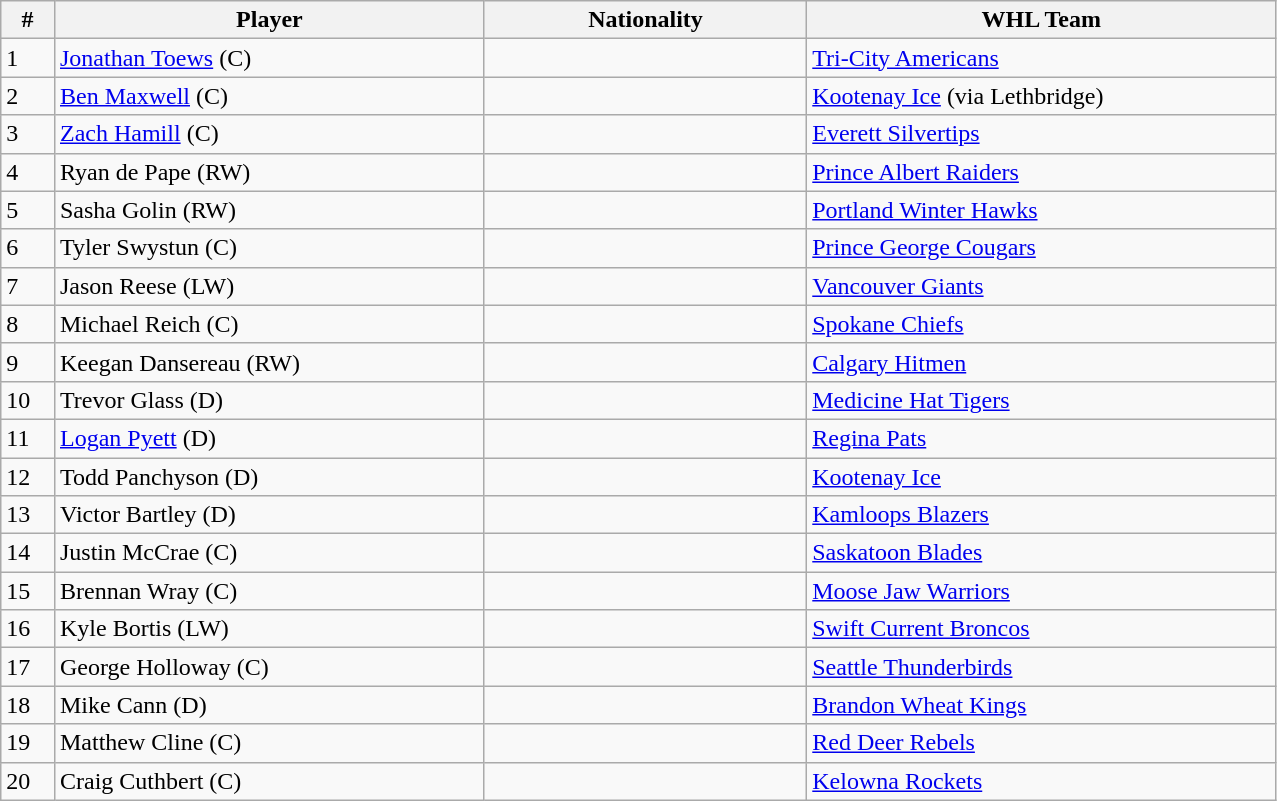<table class="wikitable">
<tr>
<th bgcolor="#DDDDFF" width="2.75%">#</th>
<th bgcolor="#DDDDFF" width="22.0%">Player</th>
<th bgcolor="#DDDDFF" width="16.5%">Nationality</th>
<th bgcolor="#DDDDFF" width="24.0%">WHL Team</th>
</tr>
<tr>
<td>1</td>
<td><a href='#'>Jonathan Toews</a> (C)</td>
<td></td>
<td><a href='#'>Tri-City Americans</a></td>
</tr>
<tr>
<td>2</td>
<td><a href='#'>Ben Maxwell</a> (C)</td>
<td></td>
<td><a href='#'>Kootenay Ice</a> (via Lethbridge)</td>
</tr>
<tr>
<td>3</td>
<td><a href='#'>Zach Hamill</a> (C)</td>
<td></td>
<td><a href='#'>Everett Silvertips</a></td>
</tr>
<tr>
<td>4</td>
<td>Ryan de Pape (RW)</td>
<td></td>
<td><a href='#'>Prince Albert Raiders</a></td>
</tr>
<tr>
<td>5</td>
<td>Sasha Golin (RW)</td>
<td></td>
<td><a href='#'>Portland Winter Hawks</a></td>
</tr>
<tr>
<td>6</td>
<td>Tyler Swystun (C)</td>
<td></td>
<td><a href='#'>Prince George Cougars</a></td>
</tr>
<tr>
<td>7</td>
<td>Jason Reese (LW)</td>
<td></td>
<td><a href='#'>Vancouver Giants</a></td>
</tr>
<tr>
<td>8</td>
<td>Michael Reich (C)</td>
<td></td>
<td><a href='#'>Spokane Chiefs</a></td>
</tr>
<tr>
<td>9</td>
<td>Keegan Dansereau (RW)</td>
<td></td>
<td><a href='#'>Calgary Hitmen</a></td>
</tr>
<tr>
<td>10</td>
<td>Trevor Glass (D)</td>
<td></td>
<td><a href='#'>Medicine Hat Tigers</a></td>
</tr>
<tr>
<td>11</td>
<td><a href='#'>Logan Pyett</a> (D)</td>
<td></td>
<td><a href='#'>Regina Pats</a></td>
</tr>
<tr>
<td>12</td>
<td>Todd Panchyson (D)</td>
<td></td>
<td><a href='#'>Kootenay Ice</a></td>
</tr>
<tr>
<td>13</td>
<td>Victor Bartley (D)</td>
<td></td>
<td><a href='#'>Kamloops Blazers</a></td>
</tr>
<tr>
<td>14</td>
<td>Justin McCrae (C)</td>
<td></td>
<td><a href='#'>Saskatoon Blades</a></td>
</tr>
<tr>
<td>15</td>
<td>Brennan Wray (C)</td>
<td></td>
<td><a href='#'>Moose Jaw Warriors</a></td>
</tr>
<tr>
<td>16</td>
<td>Kyle Bortis (LW)</td>
<td></td>
<td><a href='#'>Swift Current Broncos</a></td>
</tr>
<tr>
<td>17</td>
<td>George Holloway (C)</td>
<td></td>
<td><a href='#'>Seattle Thunderbirds</a></td>
</tr>
<tr>
<td>18</td>
<td>Mike Cann (D)</td>
<td></td>
<td><a href='#'>Brandon Wheat Kings</a></td>
</tr>
<tr>
<td>19</td>
<td>Matthew Cline (C)</td>
<td></td>
<td><a href='#'>Red Deer Rebels</a></td>
</tr>
<tr>
<td>20</td>
<td>Craig Cuthbert (C)</td>
<td></td>
<td><a href='#'>Kelowna Rockets</a></td>
</tr>
</table>
